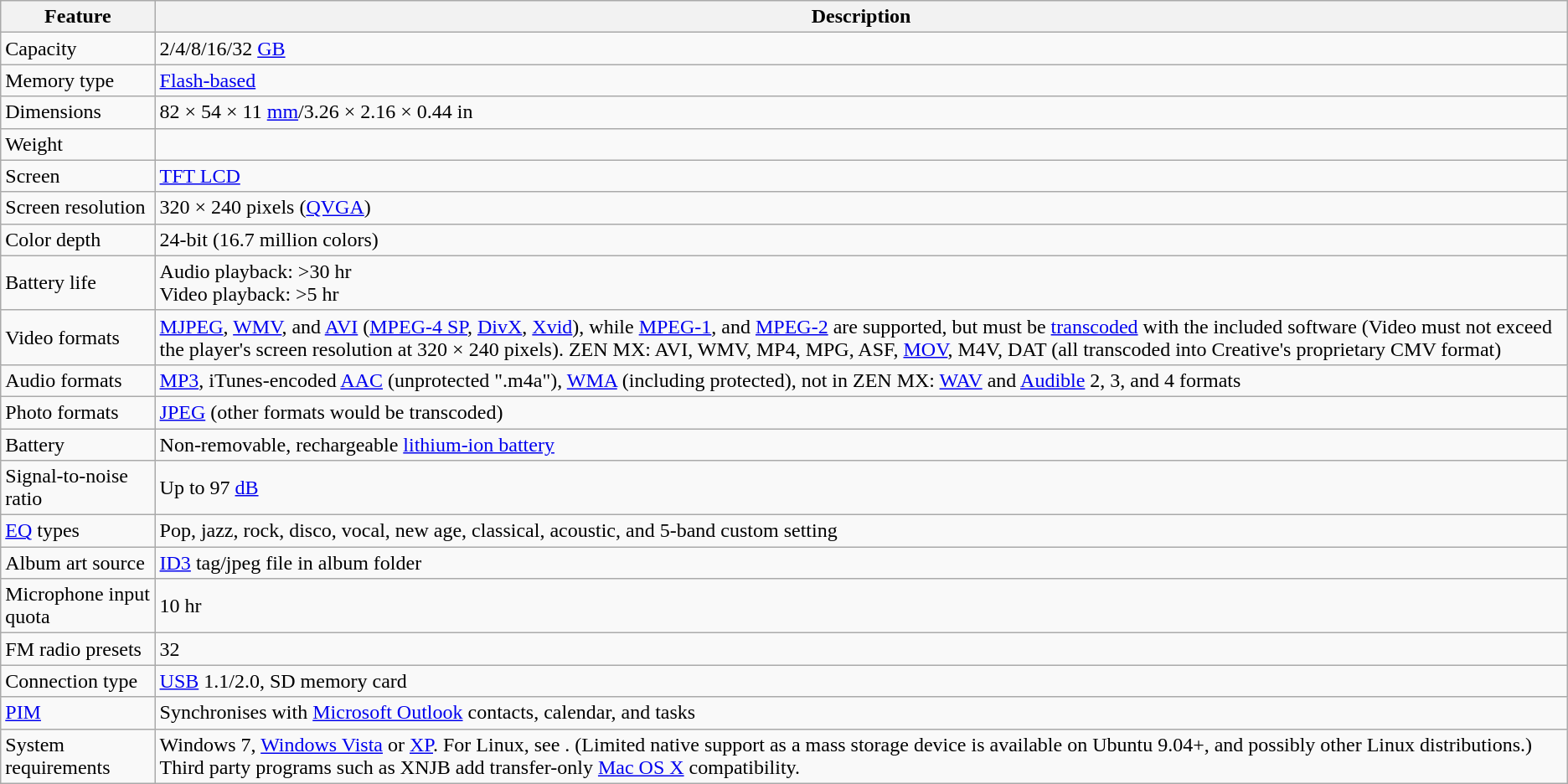<table class="wikitable">
<tr>
<th>Feature</th>
<th>Description</th>
</tr>
<tr>
<td>Capacity</td>
<td>2/4/8/16/32 <a href='#'>GB</a></td>
</tr>
<tr>
<td>Memory type</td>
<td><a href='#'>Flash-based</a></td>
</tr>
<tr>
<td>Dimensions</td>
<td>82 × 54 × 11 <a href='#'>mm</a>/3.26 × 2.16 × 0.44 in</td>
</tr>
<tr>
<td>Weight</td>
<td></td>
</tr>
<tr>
<td>Screen</td>
<td> <a href='#'>TFT LCD</a></td>
</tr>
<tr>
<td>Screen resolution</td>
<td>320 × 240 pixels (<a href='#'>QVGA</a>)</td>
</tr>
<tr>
<td>Color depth</td>
<td>24-bit (16.7 million colors)</td>
</tr>
<tr>
<td>Battery life</td>
<td>Audio playback: >30 hr<br>Video playback: >5 hr</td>
</tr>
<tr>
<td>Video formats</td>
<td><a href='#'>MJPEG</a>, <a href='#'>WMV</a>, and <a href='#'>AVI</a> (<a href='#'>MPEG-4 SP</a>, <a href='#'>DivX</a>, <a href='#'>Xvid</a>), while <a href='#'>MPEG-1</a>, and <a href='#'>MPEG-2</a> are supported, but must be <a href='#'>transcoded</a> with the included software (Video must not exceed the player's screen resolution at 320 × 240 pixels). ZEN MX: AVI, WMV, MP4, MPG, ASF, <a href='#'>MOV</a>, M4V, DAT (all transcoded into Creative's proprietary CMV format)</td>
</tr>
<tr>
<td>Audio formats</td>
<td><a href='#'>MP3</a>, iTunes-encoded <a href='#'> AAC</a> (unprotected ".m4a"), <a href='#'>WMA</a> (including protected), not in ZEN MX: <a href='#'>WAV</a> and <a href='#'>Audible</a> 2, 3, and 4 formats</td>
</tr>
<tr>
<td>Photo formats</td>
<td><a href='#'>JPEG</a> (other formats would be transcoded)</td>
</tr>
<tr>
<td>Battery</td>
<td>Non-removable, rechargeable <a href='#'>lithium-ion battery</a></td>
</tr>
<tr>
<td>Signal-to-noise ratio</td>
<td>Up to 97 <a href='#'>dB</a></td>
</tr>
<tr>
<td><a href='#'>EQ</a> types</td>
<td>Pop, jazz, rock, disco, vocal, new age, classical, acoustic, and 5-band custom setting</td>
</tr>
<tr>
<td>Album art source</td>
<td><a href='#'>ID3</a> tag/jpeg file in album folder</td>
</tr>
<tr>
<td>Microphone input quota</td>
<td>10 hr</td>
</tr>
<tr>
<td>FM radio presets</td>
<td>32</td>
</tr>
<tr>
<td>Connection type</td>
<td><a href='#'>USB</a> 1.1/2.0, SD memory card</td>
</tr>
<tr>
<td><a href='#'>PIM</a></td>
<td>Synchronises with <a href='#'>Microsoft Outlook</a> contacts, calendar, and tasks</td>
</tr>
<tr>
<td>System requirements</td>
<td>Windows 7, <a href='#'>Windows Vista</a> or <a href='#'>XP</a>. For Linux, see . (Limited native support as a mass storage device is available on Ubuntu 9.04+, and possibly other Linux distributions.) Third party programs such as XNJB add transfer-only <a href='#'>Mac OS X</a> compatibility.</td>
</tr>
</table>
